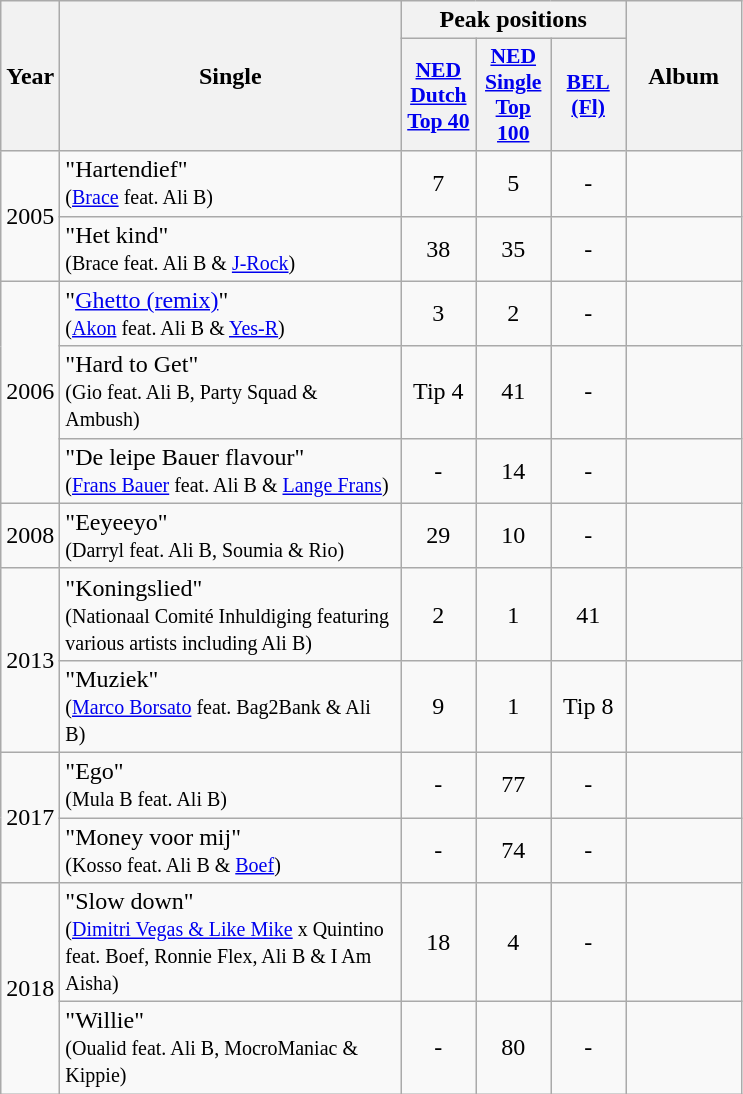<table class="wikitable">
<tr>
<th rowspan="2" style="text-align:center; width:10px;">Year</th>
<th rowspan="2" style="text-align:center; width:220px;">Single</th>
<th style="text-align:center; width:20px;" colspan=3>Peak positions</th>
<th rowspan="2" style="text-align:center; width:70px;">Album</th>
</tr>
<tr>
<th scope="col" style="width:3em;font-size:90%;"><a href='#'>NED<br>Dutch <br>Top 40</a><br></th>
<th scope="col" style="width:3em;font-size:90%;"><a href='#'>NED<br>Single <br>Top 100</a><br></th>
<th scope="col" style="width:3em;font-size:90%;"><a href='#'>BEL<br>(Fl)</a></th>
</tr>
<tr>
<td style="text-align:center;" rowspan=2>2005</td>
<td>"Hartendief"<br><small>(<a href='#'>Brace</a> feat. Ali B)</small></td>
<td style="text-align:center;">7</td>
<td style="text-align:center;">5</td>
<td style="text-align:center;">-</td>
<td style="text-align:center;"></td>
</tr>
<tr>
<td>"Het kind"<br><small>(Brace feat. Ali B & <a href='#'>J-Rock</a>)</small></td>
<td style="text-align:center;">38</td>
<td style="text-align:center;">35</td>
<td style="text-align:center;">-</td>
<td style="text-align:center;"></td>
</tr>
<tr>
<td style="text-align:center;" rowspan=3>2006</td>
<td>"<a href='#'>Ghetto (remix)</a>"<br><small>(<a href='#'>Akon</a> feat. Ali B & <a href='#'>Yes-R</a>)</small></td>
<td style="text-align:center;">3</td>
<td style="text-align:center;">2</td>
<td style="text-align:center;">-</td>
<td style="text-align:center;"></td>
</tr>
<tr>
<td>"Hard to Get"<br><small>(Gio feat. Ali B, Party Squad & Ambush)</small></td>
<td style="text-align:center;">Tip 4</td>
<td style="text-align:center;">41</td>
<td style="text-align:center;">-</td>
<td style="text-align:center;"></td>
</tr>
<tr>
<td>"De leipe Bauer flavour"<br><small>(<a href='#'>Frans Bauer</a> feat. Ali B & <a href='#'>Lange Frans</a>)</small></td>
<td style="text-align:center;">-</td>
<td style="text-align:center;">14</td>
<td style="text-align:center;">-</td>
<td style="text-align:center;"></td>
</tr>
<tr>
<td style="text-align:center;">2008</td>
<td>"Eeyeeyo"<br><small>(Darryl feat. Ali B, Soumia & Rio)</small></td>
<td style="text-align:center;">29</td>
<td style="text-align:center;">10</td>
<td style="text-align:center;">-</td>
<td style="text-align:center;"></td>
</tr>
<tr>
<td style="text-align:center;" rowspan=2>2013</td>
<td>"Koningslied"<br><small>(Nationaal Comité Inhuldiging featuring various artists including Ali B)</small></td>
<td style="text-align:center;">2</td>
<td style="text-align:center;">1</td>
<td style="text-align:center;">41</td>
<td style="text-align:center;"></td>
</tr>
<tr>
<td>"Muziek"<br><small>(<a href='#'>Marco Borsato</a> feat. Bag2Bank & Ali B)</small></td>
<td style="text-align:center;">9</td>
<td style="text-align:center;">1</td>
<td style="text-align:center;">Tip 8</td>
<td style="text-align:center;"></td>
</tr>
<tr>
<td style="text-align:center;" rowspan=2>2017</td>
<td>"Ego"<br><small>(Mula B feat. Ali B)</small></td>
<td style="text-align:center;">-</td>
<td style="text-align:center;">77</td>
<td style="text-align:center;">-</td>
<td style="text-align:center;"></td>
</tr>
<tr>
<td>"Money voor mij"<br><small>(Kosso feat. Ali B & <a href='#'>Boef</a>)</small></td>
<td style="text-align:center;">-</td>
<td style="text-align:center;">74</td>
<td style="text-align:center;">-</td>
<td style="text-align:center;"></td>
</tr>
<tr>
<td style="text-align:center;" rowspan=2>2018</td>
<td>"Slow down"<br><small>(<a href='#'>Dimitri Vegas & Like Mike</a> x Quintino feat. Boef, Ronnie Flex, Ali B & I Am Aisha)</small></td>
<td style="text-align:center;">18</td>
<td style="text-align:center;">4</td>
<td style="text-align:center;">-</td>
<td style="text-align:center;"></td>
</tr>
<tr>
<td>"Willie"<br><small>(Oualid feat. Ali B, MocroManiac & Kippie)</small></td>
<td style="text-align:center;">-</td>
<td style="text-align:center;">80</td>
<td style="text-align:center;">-</td>
<td style="text-align:center;"></td>
</tr>
</table>
